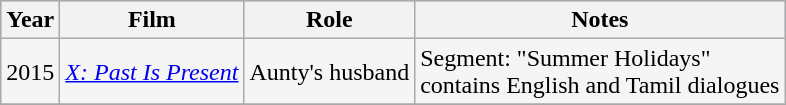<table class="wikitable sortable" style="background:#f5f5f5;">
<tr style="background:#B0C4DE;">
<th>Year</th>
<th>Film</th>
<th>Role</th>
<th>Notes</th>
</tr>
<tr>
<td>2015</td>
<td><em><a href='#'>X: Past Is Present</a></em></td>
<td>Aunty's husband</td>
<td>Segment: "Summer Holidays"<br>contains English and Tamil dialogues</td>
</tr>
<tr>
</tr>
</table>
